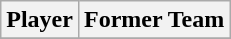<table class="wikitable" style="text-align:center">
<tr>
<th><strong>Player</strong></th>
<th>Former Team</th>
</tr>
<tr>
</tr>
</table>
